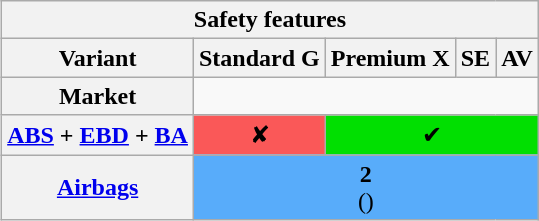<table class="wikitable" align="right">
<tr>
<th align="center" colspan="5">Safety features </th>
</tr>
<tr>
<th scope="col" colspan="1">Variant</th>
<th scope="col" colspan="1">Standard G</th>
<th scope="col" colspan="1">Premium X</th>
<th scope="col" colspan="1">SE</th>
<th scope="col" colspan="1">AV</th>
</tr>
<tr>
<th>Market</th>
<td colspan="4" align="center"></td>
</tr>
<tr>
<th><a href='#'>ABS</a> + <a href='#'>EBD</a> + <a href='#'>BA</a></th>
<td colspan="1" style="background: #FA5858; color: black" align="center">✘</td>
<td colspan="3" style="background:  #01DF01; color: black" align="center">✔</td>
</tr>
<tr>
<th><a href='#'>Airbags</a></th>
<td colspan="4" style="background: #58ACFA; color: black" align="center"><strong>2</strong><br>()</td>
</tr>
</table>
